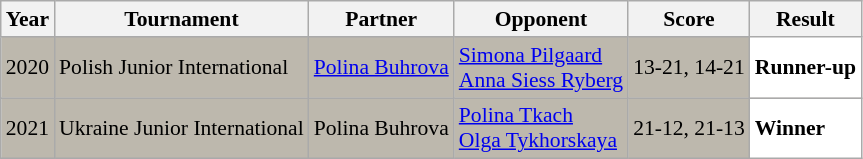<table class="sortable wikitable" style="font-size: 90%;">
<tr>
<th>Year</th>
<th>Tournament</th>
<th>Partner</th>
<th>Opponent</th>
<th>Score</th>
<th>Result</th>
</tr>
<tr style="background:#BDB8AD">
<td align="center">2020</td>
<td align="left">Polish Junior International</td>
<td align="left"> <a href='#'>Polina Buhrova</a></td>
<td align="left"> <a href='#'>Simona Pilgaard</a><br> <a href='#'>Anna Siess Ryberg</a></td>
<td align="left">13-21, 14-21</td>
<td style="text-align:left; background:white"> <strong>Runner-up</strong></td>
</tr>
<tr style="background:#BDB8AD">
<td align="center">2021</td>
<td align="left">Ukraine Junior International</td>
<td align="left"> Polina Buhrova</td>
<td align="left"> <a href='#'>Polina Tkach</a><br> <a href='#'>Olga Tykhorskaya</a></td>
<td align="left">21-12, 21-13</td>
<td style="text-align:left; background:white"> <strong>Winner</strong></td>
</tr>
</table>
